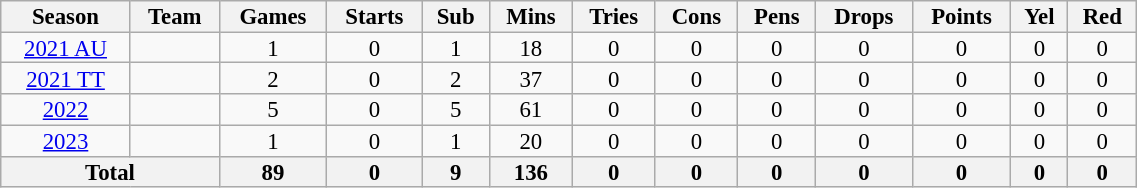<table class="wikitable" style="text-align:center; line-height:90%; font-size:95%; width:60%;">
<tr>
<th>Season</th>
<th>Team</th>
<th>Games</th>
<th>Starts</th>
<th>Sub</th>
<th>Mins</th>
<th>Tries</th>
<th>Cons</th>
<th>Pens</th>
<th>Drops</th>
<th>Points</th>
<th>Yel</th>
<th>Red</th>
</tr>
<tr>
<td><a href='#'>2021 AU</a></td>
<td></td>
<td>1</td>
<td>0</td>
<td>1</td>
<td>18</td>
<td>0</td>
<td>0</td>
<td>0</td>
<td>0</td>
<td>0</td>
<td>0</td>
<td>0</td>
</tr>
<tr>
<td><a href='#'>2021 TT</a></td>
<td></td>
<td>2</td>
<td>0</td>
<td>2</td>
<td>37</td>
<td>0</td>
<td>0</td>
<td>0</td>
<td>0</td>
<td>0</td>
<td>0</td>
<td>0</td>
</tr>
<tr>
<td><a href='#'>2022</a></td>
<td></td>
<td>5</td>
<td>0</td>
<td>5</td>
<td>61</td>
<td>0</td>
<td>0</td>
<td>0</td>
<td>0</td>
<td>0</td>
<td>0</td>
<td>0</td>
</tr>
<tr>
<td><a href='#'>2023</a></td>
<td></td>
<td>1</td>
<td>0</td>
<td>1</td>
<td>20</td>
<td>0</td>
<td>0</td>
<td>0</td>
<td>0</td>
<td>0</td>
<td>0</td>
<td>0</td>
</tr>
<tr>
<th colspan="2">Total</th>
<th>89</th>
<th>0</th>
<th>9</th>
<th>136</th>
<th>0</th>
<th>0</th>
<th>0</th>
<th>0</th>
<th>0</th>
<th>0</th>
<th>0</th>
</tr>
</table>
